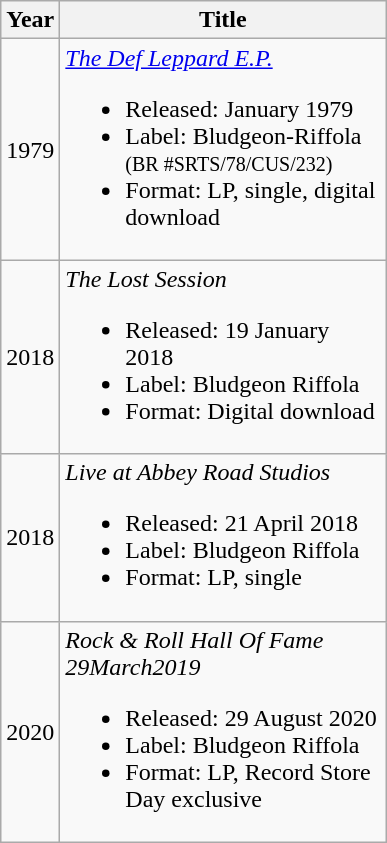<table class="wikitable" style="text-align:center;">
<tr>
<th width="25">Year</th>
<th width="210">Title</th>
</tr>
<tr>
<td align="center">1979</td>
<td align="left"><em><a href='#'>The Def Leppard E.P.</a></em><br><ul><li>Released: January 1979</li><li>Label: Bludgeon-Riffola <br><small>(BR #SRTS/78/CUS/232)</small></li><li>Format: LP, single, digital download</li></ul></td>
</tr>
<tr>
<td align="center">2018</td>
<td align="left"><em>The Lost Session</em><br><ul><li>Released: 19 January 2018</li><li>Label: Bludgeon Riffola</li><li>Format: Digital download</li></ul></td>
</tr>
<tr>
<td align="center">2018</td>
<td align="left"><em>Live at Abbey Road Studios</em><br><ul><li>Released: 21 April 2018</li><li>Label: Bludgeon Riffola</li><li>Format: LP, single</li></ul></td>
</tr>
<tr>
<td align="center">2020</td>
<td align="left"><em>Rock & Roll Hall Of Fame 29March2019</em><br><ul><li>Released: 29 August 2020</li><li>Label: Bludgeon Riffola</li><li>Format: LP, Record Store Day exclusive</li></ul></td>
</tr>
</table>
